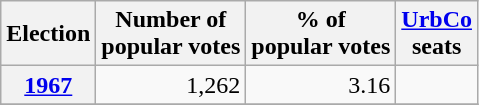<table class="wikitable" style="text-align: right;">
<tr align=center>
<th>Election</th>
<th>Number of<br>popular votes</th>
<th>% of<br>popular votes</th>
<th><a href='#'>UrbCo</a><br>seats</th>
</tr>
<tr>
<th><a href='#'>1967</a></th>
<td>1,262</td>
<td>3.16</td>
<td></td>
</tr>
<tr>
</tr>
</table>
